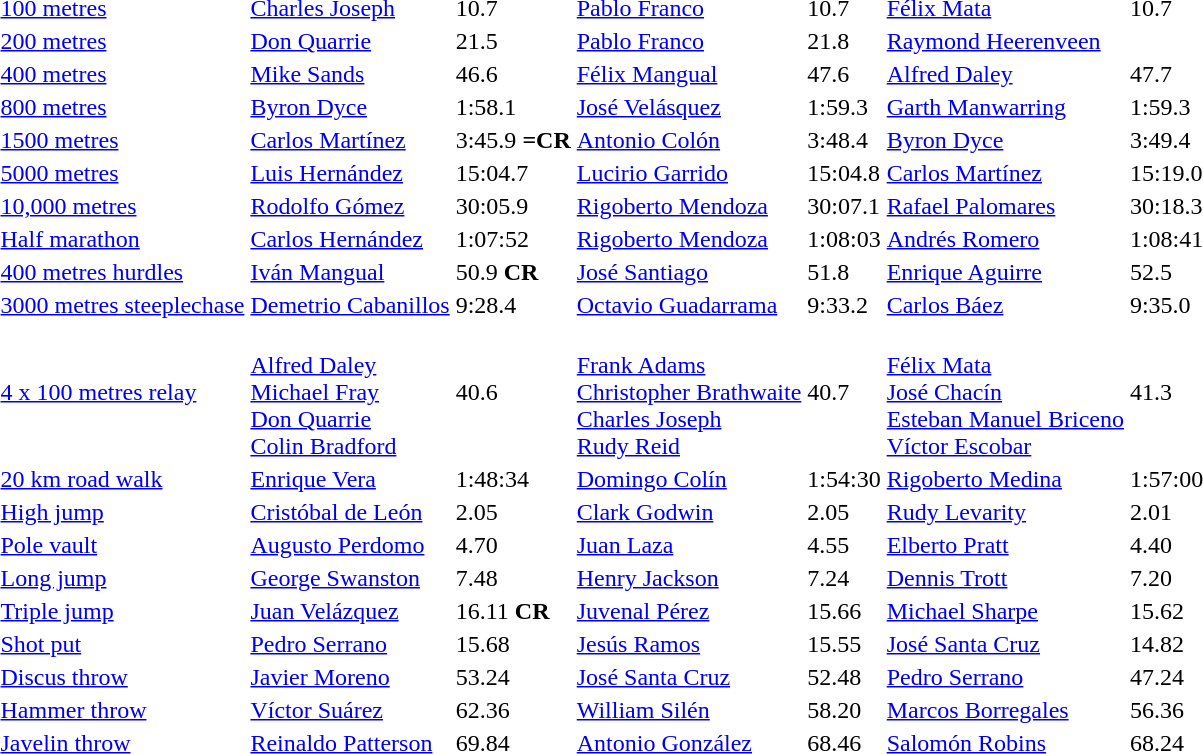<table>
<tr>
<td><a href='#'>100 metres</a></td>
<td><a href='#'>Charles Joseph</a><br> </td>
<td>10.7</td>
<td><a href='#'>Pablo Franco</a><br> </td>
<td>10.7</td>
<td><a href='#'>Félix Mata</a><br> </td>
<td>10.7</td>
</tr>
<tr>
<td><a href='#'>200 metres</a></td>
<td><a href='#'>Don Quarrie</a><br> </td>
<td>21.5</td>
<td><a href='#'>Pablo Franco</a><br> </td>
<td>21.8</td>
<td><a href='#'>Raymond Heerenveen</a><br> </td>
<td></td>
</tr>
<tr>
<td><a href='#'>400 metres</a></td>
<td><a href='#'>Mike Sands</a><br> </td>
<td>46.6</td>
<td><a href='#'>Félix Mangual</a><br> </td>
<td>47.6</td>
<td><a href='#'>Alfred Daley</a><br> </td>
<td>47.7</td>
</tr>
<tr>
<td><a href='#'>800 metres</a></td>
<td><a href='#'>Byron Dyce</a><br> </td>
<td>1:58.1</td>
<td><a href='#'>José Velásquez</a><br> </td>
<td>1:59.3</td>
<td><a href='#'>Garth Manwarring</a><br> </td>
<td>1:59.3</td>
</tr>
<tr>
<td><a href='#'>1500 metres</a></td>
<td><a href='#'>Carlos Martínez</a><br> </td>
<td>3:45.9 <strong>=CR</strong></td>
<td><a href='#'>Antonio Colón</a><br> </td>
<td>3:48.4</td>
<td><a href='#'>Byron Dyce</a><br> </td>
<td>3:49.4</td>
</tr>
<tr>
<td><a href='#'>5000 metres</a></td>
<td><a href='#'>Luis Hernández</a><br> </td>
<td>15:04.7</td>
<td><a href='#'>Lucirio Garrido</a><br> </td>
<td>15:04.8</td>
<td><a href='#'>Carlos Martínez</a><br> </td>
<td>15:19.0</td>
</tr>
<tr>
<td><a href='#'>10,000 metres</a></td>
<td><a href='#'>Rodolfo Gómez</a><br> </td>
<td>30:05.9</td>
<td><a href='#'>Rigoberto Mendoza</a><br> </td>
<td>30:07.1</td>
<td><a href='#'>Rafael Palomares</a><br> </td>
<td>30:18.3</td>
</tr>
<tr>
<td><a href='#'>Half marathon</a></td>
<td><a href='#'>Carlos Hernández</a><br> </td>
<td>1:07:52</td>
<td><a href='#'>Rigoberto Mendoza</a><br> </td>
<td>1:08:03</td>
<td><a href='#'>Andrés Romero</a><br> </td>
<td>1:08:41</td>
</tr>
<tr>
<td><a href='#'>400 metres hurdles</a></td>
<td><a href='#'>Iván Mangual</a><br> </td>
<td>50.9 <strong>CR</strong></td>
<td><a href='#'>José Santiago</a><br> </td>
<td>51.8</td>
<td><a href='#'>Enrique Aguirre</a><br> </td>
<td>52.5</td>
</tr>
<tr>
<td><a href='#'>3000 metres steeplechase</a></td>
<td><a href='#'>Demetrio Cabanillos</a><br> </td>
<td>9:28.4</td>
<td><a href='#'>Octavio Guadarrama</a><br> </td>
<td>9:33.2</td>
<td><a href='#'>Carlos Báez</a><br> </td>
<td>9:35.0</td>
</tr>
<tr>
<td><a href='#'>4 x 100 metres relay</a></td>
<td><br><a href='#'>Alfred Daley</a><br><a href='#'>Michael Fray</a><br><a href='#'>Don Quarrie</a><br><a href='#'>Colin Bradford</a></td>
<td>40.6</td>
<td><br><a href='#'>Frank Adams</a><br><a href='#'>Christopher Brathwaite</a><br><a href='#'>Charles Joseph</a><br><a href='#'>Rudy Reid</a></td>
<td>40.7</td>
<td><br><a href='#'>Félix Mata</a><br><a href='#'>José Chacín</a><br><a href='#'>Esteban Manuel Briceno</a><br><a href='#'>Víctor Escobar</a></td>
<td>41.3</td>
</tr>
<tr>
<td><a href='#'>20 km road walk</a></td>
<td><a href='#'>Enrique Vera</a><br> </td>
<td>1:48:34</td>
<td><a href='#'>Domingo Colín</a><br> </td>
<td>1:54:30</td>
<td><a href='#'>Rigoberto Medina</a><br> </td>
<td>1:57:00</td>
</tr>
<tr>
<td><a href='#'>High jump</a></td>
<td><a href='#'>Cristóbal de León</a><br> </td>
<td>2.05</td>
<td><a href='#'>Clark Godwin</a><br> </td>
<td>2.05</td>
<td><a href='#'>Rudy Levarity</a><br> </td>
<td>2.01</td>
</tr>
<tr>
<td><a href='#'>Pole vault</a></td>
<td><a href='#'>Augusto Perdomo</a><br> </td>
<td>4.70</td>
<td><a href='#'>Juan Laza</a><br> </td>
<td>4.55</td>
<td><a href='#'>Elberto Pratt</a><br> </td>
<td>4.40</td>
</tr>
<tr>
<td><a href='#'>Long jump</a></td>
<td><a href='#'>George Swanston</a><br> </td>
<td>7.48</td>
<td><a href='#'>Henry Jackson</a><br> </td>
<td>7.24</td>
<td><a href='#'>Dennis Trott</a><br> </td>
<td>7.20</td>
</tr>
<tr>
<td><a href='#'>Triple jump</a></td>
<td><a href='#'>Juan Velázquez</a><br> </td>
<td>16.11 <strong>CR</strong></td>
<td><a href='#'>Juvenal Pérez</a><br> </td>
<td>15.66</td>
<td><a href='#'>Michael Sharpe</a><br> </td>
<td>15.62</td>
</tr>
<tr>
<td><a href='#'>Shot put</a></td>
<td><a href='#'>Pedro Serrano</a><br> </td>
<td>15.68</td>
<td><a href='#'>Jesús Ramos</a><br> </td>
<td>15.55</td>
<td><a href='#'>José Santa Cruz</a><br> </td>
<td>14.82</td>
</tr>
<tr>
<td><a href='#'>Discus throw</a></td>
<td><a href='#'>Javier Moreno</a><br> </td>
<td>53.24</td>
<td><a href='#'>José Santa Cruz</a><br> </td>
<td>52.48</td>
<td><a href='#'>Pedro Serrano</a><br> </td>
<td>47.24</td>
</tr>
<tr>
<td><a href='#'>Hammer throw</a></td>
<td><a href='#'>Víctor Suárez</a><br> </td>
<td>62.36</td>
<td><a href='#'>William Silén</a><br> </td>
<td>58.20</td>
<td><a href='#'>Marcos Borregales</a><br> </td>
<td>56.36</td>
</tr>
<tr>
<td><a href='#'>Javelin throw</a></td>
<td><a href='#'>Reinaldo Patterson</a><br> </td>
<td>69.84</td>
<td><a href='#'>Antonio González</a><br> </td>
<td>68.46</td>
<td><a href='#'>Salomón Robins</a><br> </td>
<td>68.24</td>
</tr>
</table>
